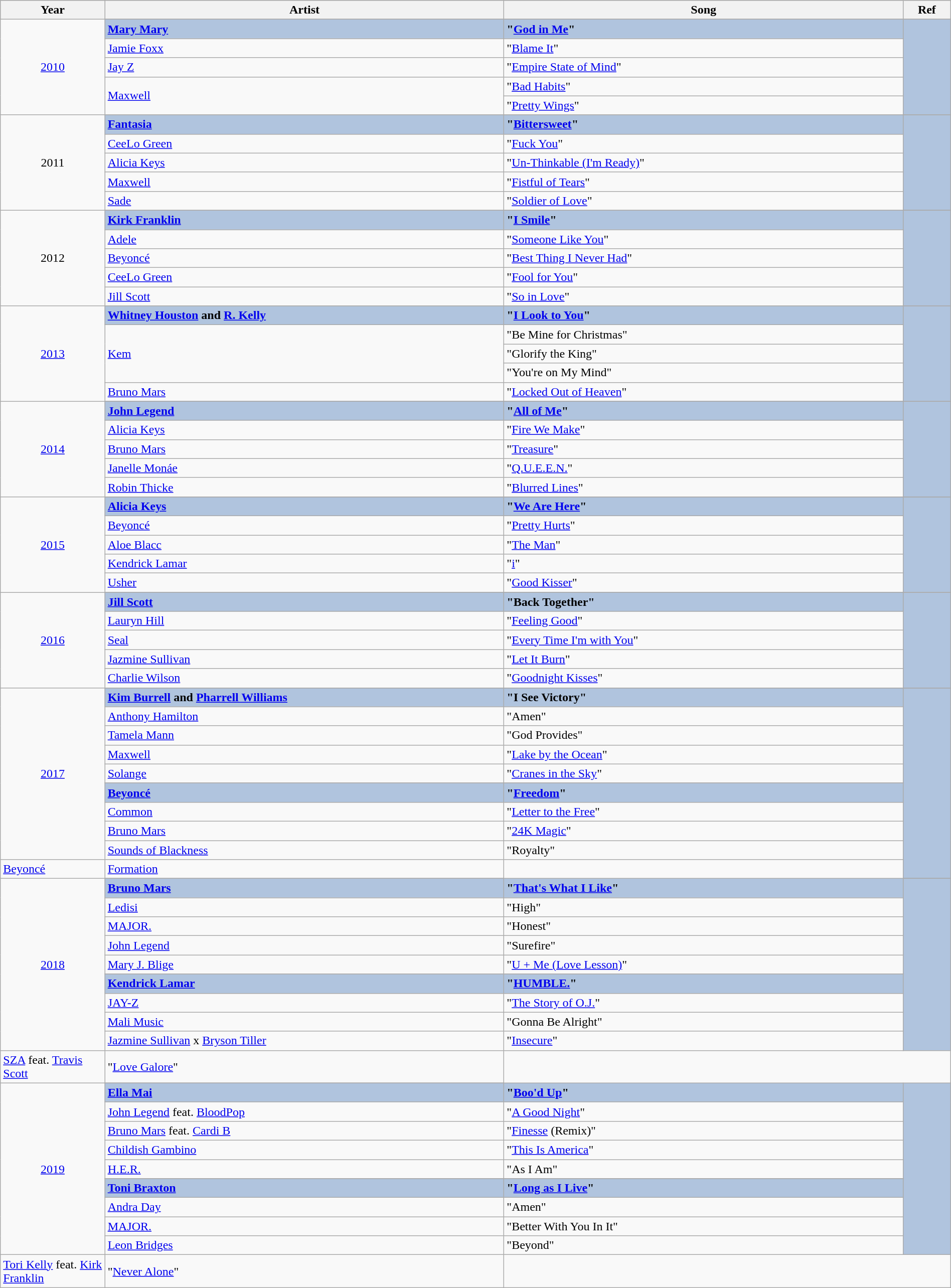<table class="wikitable" style="width:100%;">
<tr style="background:#bebebe;">
<th style="width:11%;">Year</th>
<th style="width:42%;">Artist</th>
<th style="width:42%;">Song</th>
<th style="width:5%;">Ref</th>
</tr>
<tr>
<td rowspan="6" align="center"><a href='#'>2010</a></td>
</tr>
<tr style="background:#B0C4DE">
<td><strong><a href='#'>Mary Mary</a></strong></td>
<td><strong>"<a href='#'>God in Me</a>"</strong></td>
<td rowspan="5" align="center"></td>
</tr>
<tr>
<td><a href='#'>Jamie Foxx</a> </td>
<td>"<a href='#'>Blame It</a>"</td>
</tr>
<tr>
<td><a href='#'>Jay Z</a> </td>
<td>"<a href='#'>Empire State of Mind</a>"</td>
</tr>
<tr>
<td rowspan="2"><a href='#'>Maxwell</a></td>
<td>"<a href='#'>Bad Habits</a>"</td>
</tr>
<tr>
<td>"<a href='#'>Pretty Wings</a>"</td>
</tr>
<tr>
<td rowspan="6" align="center">2011</td>
</tr>
<tr style="background:#B0C4DE">
<td><strong><a href='#'>Fantasia</a></strong></td>
<td><strong>"<a href='#'>Bittersweet</a>"</strong></td>
<td rowspan="5" align="center"></td>
</tr>
<tr>
<td><a href='#'>CeeLo Green</a></td>
<td>"<a href='#'>Fuck You</a>"</td>
</tr>
<tr>
<td><a href='#'>Alicia Keys</a></td>
<td>"<a href='#'>Un-Thinkable (I'm Ready)</a>"</td>
</tr>
<tr>
<td><a href='#'>Maxwell</a></td>
<td>"<a href='#'>Fistful of Tears</a>"</td>
</tr>
<tr>
<td><a href='#'>Sade</a></td>
<td>"<a href='#'>Soldier of Love</a>"</td>
</tr>
<tr>
<td rowspan="6" align="center">2012</td>
</tr>
<tr style="background:#B0C4DE">
<td><strong><a href='#'>Kirk Franklin</a></strong></td>
<td><strong>"<a href='#'>I Smile</a>"</strong></td>
<td rowspan="5" align="center"></td>
</tr>
<tr>
<td><a href='#'>Adele</a></td>
<td>"<a href='#'>Someone Like You</a>"</td>
</tr>
<tr>
<td><a href='#'>Beyoncé</a></td>
<td>"<a href='#'>Best Thing I Never Had</a>"</td>
</tr>
<tr>
<td><a href='#'>CeeLo Green</a> </td>
<td>"<a href='#'>Fool for You</a>"</td>
</tr>
<tr>
<td><a href='#'>Jill Scott</a> </td>
<td>"<a href='#'>So in Love</a>"</td>
</tr>
<tr>
<td rowspan="6" align="center"><a href='#'>2013</a></td>
</tr>
<tr style="background:#B0C4DE">
<td><strong><a href='#'>Whitney Houston</a> and <a href='#'>R. Kelly</a></strong></td>
<td><strong>"<a href='#'>I Look to You</a>"</strong></td>
<td rowspan="5" align="center"></td>
</tr>
<tr>
<td rowspan="3"><a href='#'>Kem</a></td>
<td>"Be Mine for Christmas"</td>
</tr>
<tr>
<td>"Glorify the King"</td>
</tr>
<tr>
<td>"You're on My Mind"</td>
</tr>
<tr>
<td><a href='#'>Bruno Mars</a></td>
<td>"<a href='#'>Locked Out of Heaven</a>"</td>
</tr>
<tr>
<td rowspan="6" align="center"><a href='#'>2014</a></td>
</tr>
<tr style="background:#B0C4DE">
<td><strong><a href='#'>John Legend</a></strong></td>
<td><strong>"<a href='#'>All of Me</a>"</strong></td>
<td rowspan="5" align="center"></td>
</tr>
<tr>
<td><a href='#'>Alicia Keys</a> </td>
<td>"<a href='#'>Fire We Make</a>"</td>
</tr>
<tr>
<td><a href='#'>Bruno Mars</a></td>
<td>"<a href='#'>Treasure</a>"</td>
</tr>
<tr>
<td><a href='#'>Janelle Monáe</a> </td>
<td>"<a href='#'>Q.U.E.E.N.</a>"</td>
</tr>
<tr>
<td><a href='#'>Robin Thicke</a> </td>
<td>"<a href='#'>Blurred Lines</a>"</td>
</tr>
<tr>
<td rowspan="6" align="center"><a href='#'>2015</a></td>
</tr>
<tr style="background:#B0C4DE">
<td><strong><a href='#'>Alicia Keys</a></strong></td>
<td><strong>"<a href='#'>We Are Here</a>"</strong></td>
<td rowspan="5" align="center"></td>
</tr>
<tr>
<td><a href='#'>Beyoncé</a></td>
<td>"<a href='#'>Pretty Hurts</a>"</td>
</tr>
<tr>
<td><a href='#'>Aloe Blacc</a></td>
<td>"<a href='#'>The Man</a>"</td>
</tr>
<tr>
<td><a href='#'>Kendrick Lamar</a></td>
<td>"<a href='#'>i</a>"</td>
</tr>
<tr>
<td><a href='#'>Usher</a></td>
<td>"<a href='#'>Good Kisser</a>"</td>
</tr>
<tr>
<td rowspan="6" align="center"><a href='#'>2016</a></td>
</tr>
<tr style="background:#B0C4DE">
<td><strong><a href='#'>Jill Scott</a></strong></td>
<td><strong>"Back Together"</strong></td>
<td rowspan="5" align="center"></td>
</tr>
<tr>
<td><a href='#'>Lauryn Hill</a></td>
<td>"<a href='#'>Feeling Good</a>"</td>
</tr>
<tr>
<td><a href='#'>Seal</a></td>
<td>"<a href='#'>Every Time I'm with You</a>"</td>
</tr>
<tr>
<td><a href='#'>Jazmine Sullivan</a></td>
<td>"<a href='#'>Let It Burn</a>"</td>
</tr>
<tr>
<td><a href='#'>Charlie Wilson</a></td>
<td>"<a href='#'>Goodnight Kisses</a>"</td>
</tr>
<tr>
<td rowspan="11" align="center"><a href='#'>2017</a></td>
</tr>
<tr style="background:#B0C4DE">
<td><strong><a href='#'>Kim Burrell</a> and <a href='#'>Pharrell Williams</a></strong></td>
<td><strong>"I See Victory"</strong></td>
<td rowspan="11" align="center"></td>
</tr>
<tr>
<td><a href='#'>Anthony Hamilton</a></td>
<td>"Amen"</td>
</tr>
<tr>
<td><a href='#'>Tamela Mann</a></td>
<td>"God Provides"</td>
</tr>
<tr>
<td><a href='#'>Maxwell</a></td>
<td>"<a href='#'>Lake by the Ocean</a>"</td>
</tr>
<tr>
<td><a href='#'>Solange</a></td>
<td>"<a href='#'>Cranes in the Sky</a>"</td>
</tr>
<tr>
</tr>
<tr style="background:#B0C4DE">
<td><strong><a href='#'>Beyoncé</a> </strong></td>
<td><strong>"<a href='#'>Freedom</a>"</strong></td>
</tr>
<tr>
<td><a href='#'>Common</a> </td>
<td>"<a href='#'>Letter to the Free</a>"</td>
</tr>
<tr>
<td><a href='#'>Bruno Mars</a></td>
<td>"<a href='#'>24K Magic</a>"</td>
</tr>
<tr>
<td><a href='#'>Sounds of Blackness</a> </td>
<td>"Royalty"</td>
</tr>
<tr>
<td><a href='#'>Beyoncé</a></td>
<td><a href='#'>Formation</a></td>
</tr>
<tr>
<td rowspan="11" align="center"><a href='#'>2018</a></td>
</tr>
<tr style="background:#B0C4DE">
<td><strong><a href='#'>Bruno Mars</a></strong></td>
<td><strong>"<a href='#'>That's What I Like</a>"</strong></td>
<td rowspan="10" align="center"></td>
</tr>
<tr>
<td><a href='#'>Ledisi</a></td>
<td>"High"</td>
</tr>
<tr>
<td><a href='#'>MAJOR.</a></td>
<td>"Honest"</td>
</tr>
<tr>
<td><a href='#'>John Legend</a></td>
<td>"Surefire" </td>
</tr>
<tr>
<td><a href='#'>Mary J. Blige</a></td>
<td>"<a href='#'>U + Me (Love Lesson)</a>"</td>
</tr>
<tr>
</tr>
<tr style="background:#B0C4DE">
<td><strong><a href='#'>Kendrick Lamar</a></strong></td>
<td><strong>"<a href='#'>HUMBLE.</a>"</strong></td>
</tr>
<tr>
<td><a href='#'>JAY-Z</a></td>
<td>"<a href='#'>The Story of O.J.</a>"</td>
</tr>
<tr>
<td><a href='#'>Mali Music</a></td>
<td>"Gonna Be Alright"</td>
</tr>
<tr>
<td><a href='#'>Jazmine Sullivan</a> x <a href='#'>Bryson Tiller</a></td>
<td>"<a href='#'>Insecure</a>"</td>
</tr>
<tr>
<td><a href='#'>SZA</a> feat. <a href='#'>Travis Scott</a></td>
<td>"<a href='#'>Love Galore</a>"</td>
</tr>
<tr>
<td rowspan="11" align="center"><a href='#'>2019</a></td>
</tr>
<tr style="background:#B0C4DE">
<td><strong><a href='#'>Ella Mai</a></strong></td>
<td><strong>"<a href='#'>Boo'd Up</a>"</strong></td>
<td rowspan="10" align="center"></td>
</tr>
<tr>
<td><a href='#'>John Legend</a> feat. <a href='#'>BloodPop</a></td>
<td>"<a href='#'>A Good Night</a>"</td>
</tr>
<tr>
<td><a href='#'>Bruno Mars</a> feat. <a href='#'>Cardi B</a></td>
<td>"<a href='#'>Finesse</a> (Remix)"</td>
</tr>
<tr>
<td><a href='#'>Childish Gambino</a></td>
<td>"<a href='#'>This Is America</a>"</td>
</tr>
<tr>
<td><a href='#'>H.E.R.</a></td>
<td>"As I Am"</td>
</tr>
<tr>
</tr>
<tr style="background:#B0C4DE">
<td><strong><a href='#'>Toni Braxton</a></strong></td>
<td><strong>"<a href='#'>Long as I Live</a>"</strong></td>
</tr>
<tr>
<td><a href='#'>Andra Day</a></td>
<td>"Amen"</td>
</tr>
<tr>
<td><a href='#'>MAJOR.</a></td>
<td>"Better With You In It"</td>
</tr>
<tr>
<td><a href='#'>Leon Bridges</a></td>
<td>"Beyond"</td>
</tr>
<tr>
<td><a href='#'>Tori Kelly</a> feat. <a href='#'>Kirk Franklin</a></td>
<td>"<a href='#'>Never Alone</a>"</td>
</tr>
</table>
